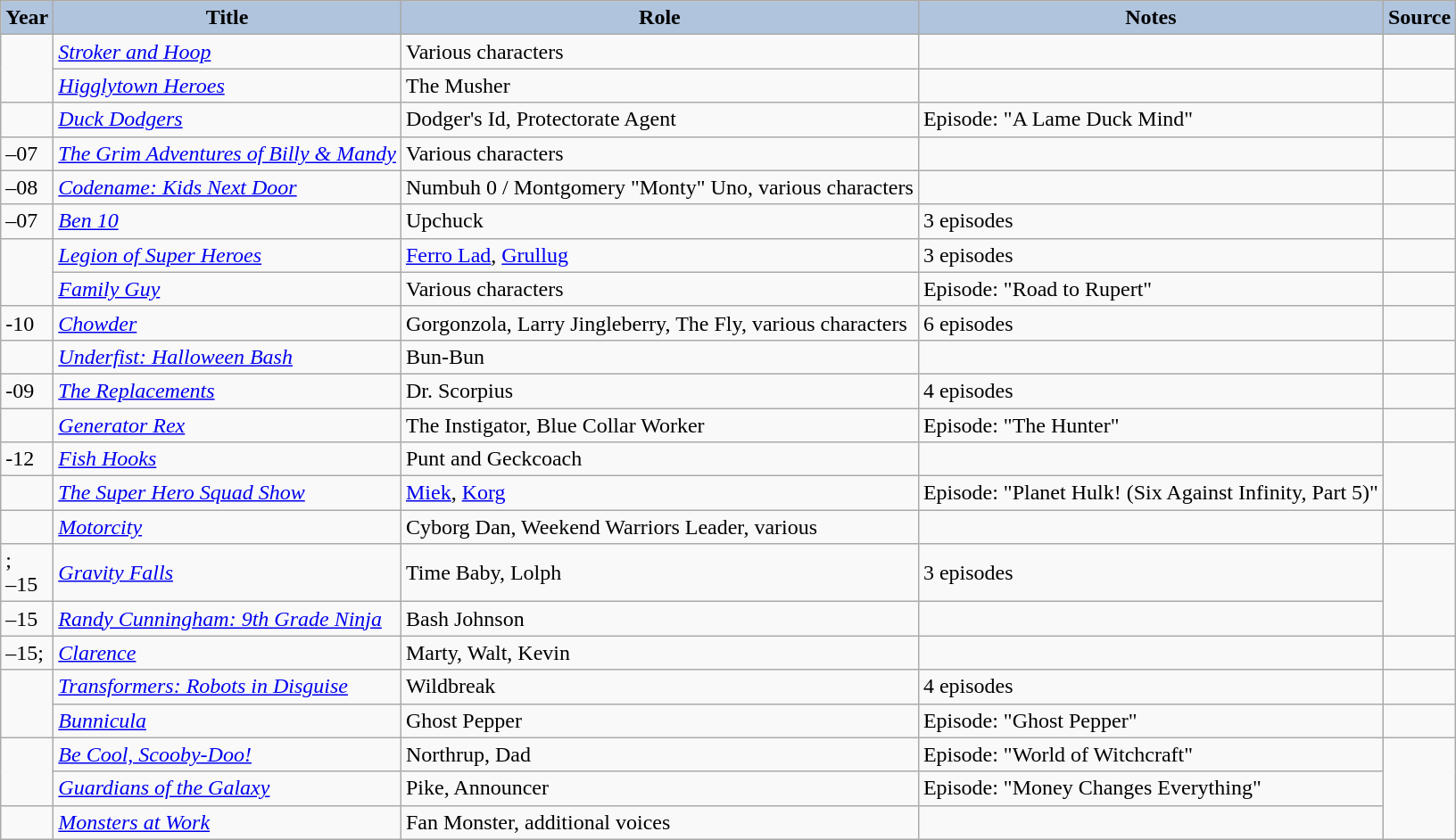<table class="wikitable sortable">
<tr>
<th style="background:#b0c4de;">Year</th>
<th style="background:#b0c4de;">Title</th>
<th style="background:#b0c4de;">Role</th>
<th style="background:#b0c4de;" class="unsortable">Notes</th>
<th style="background:#b0c4de;" class="unsortable">Source</th>
</tr>
<tr>
<td rowspan="2"></td>
<td><em><a href='#'>Stroker and Hoop</a></em></td>
<td>Various characters</td>
<td></td>
<td></td>
</tr>
<tr>
<td><em><a href='#'>Higglytown Heroes</a></em></td>
<td>The Musher</td>
<td></td>
<td></td>
</tr>
<tr>
<td></td>
<td><em><a href='#'>Duck Dodgers</a></em></td>
<td>Dodger's Id, Protectorate Agent</td>
<td>Episode: "A Lame Duck Mind"</td>
<td></td>
</tr>
<tr>
<td>–07</td>
<td><em><a href='#'>The Grim Adventures of Billy & Mandy</a></em></td>
<td>Various characters</td>
<td></td>
<td></td>
</tr>
<tr>
<td>–08</td>
<td><em><a href='#'>Codename: Kids Next Door</a></em></td>
<td>Numbuh 0 / Montgomery "Monty" Uno, various characters</td>
<td></td>
<td></td>
</tr>
<tr>
<td>–07</td>
<td><em><a href='#'>Ben 10</a></em></td>
<td>Upchuck</td>
<td>3 episodes</td>
<td></td>
</tr>
<tr>
<td rowspan="2"></td>
<td><em><a href='#'>Legion of Super Heroes</a></em></td>
<td><a href='#'>Ferro Lad</a>, <a href='#'>Grullug</a></td>
<td>3 episodes</td>
<td></td>
</tr>
<tr>
<td><em><a href='#'>Family Guy</a></em></td>
<td>Various characters</td>
<td>Episode: "Road to Rupert"</td>
<td></td>
</tr>
<tr>
<td>-10</td>
<td><em><a href='#'>Chowder</a></em></td>
<td>Gorgonzola, Larry Jingleberry, The Fly, various characters</td>
<td>6 episodes</td>
<td></td>
</tr>
<tr>
<td></td>
<td><em><a href='#'>Underfist: Halloween Bash</a></em></td>
<td>Bun-Bun</td>
<td></td>
<td></td>
</tr>
<tr>
<td>-09</td>
<td><em><a href='#'>The Replacements</a></em></td>
<td>Dr. Scorpius</td>
<td>4 episodes</td>
<td></td>
</tr>
<tr>
<td></td>
<td><em><a href='#'>Generator Rex</a></em></td>
<td>The Instigator, Blue Collar Worker</td>
<td>Episode: "The Hunter"</td>
<td></td>
</tr>
<tr>
<td>-12</td>
<td><em><a href='#'>Fish Hooks</a></em></td>
<td>Punt and Geckcoach</td>
<td></td>
<td rowspan="2"></td>
</tr>
<tr>
<td></td>
<td><em><a href='#'>The Super Hero Squad Show</a></em></td>
<td><a href='#'>Miek</a>, <a href='#'>Korg</a></td>
<td>Episode: "Planet Hulk! (Six Against Infinity, Part 5)"</td>
</tr>
<tr>
<td></td>
<td><em><a href='#'>Motorcity</a></em></td>
<td>Cyborg Dan, Weekend Warriors Leader, various</td>
<td></td>
<td></td>
</tr>
<tr>
<td>;<br>–15</td>
<td><em><a href='#'>Gravity Falls</a></em></td>
<td>Time Baby, Lolph</td>
<td>3 episodes</td>
<td rowspan="2"></td>
</tr>
<tr>
<td>–15</td>
<td><em><a href='#'>Randy Cunningham: 9th Grade Ninja</a></em></td>
<td>Bash Johnson</td>
<td></td>
</tr>
<tr>
<td>–15;<br></td>
<td><em><a href='#'>Clarence</a></em></td>
<td>Marty, Walt, Kevin</td>
<td></td>
<td></td>
</tr>
<tr>
<td rowspan="2"></td>
<td><em><a href='#'>Transformers: Robots in Disguise</a></em></td>
<td>Wildbreak</td>
<td>4 episodes</td>
<td></td>
</tr>
<tr>
<td><em><a href='#'>Bunnicula</a></em></td>
<td>Ghost Pepper</td>
<td>Episode: "Ghost Pepper"</td>
<td></td>
</tr>
<tr>
<td rowspan="2"></td>
<td><em><a href='#'>Be Cool, Scooby-Doo!</a></em></td>
<td>Northrup, Dad</td>
<td>Episode: "World of Witchcraft"</td>
<td rowspan="3"></td>
</tr>
<tr>
<td><em><a href='#'>Guardians of the Galaxy</a></em></td>
<td>Pike, Announcer</td>
<td>Episode: "Money Changes Everything"</td>
</tr>
<tr>
<td></td>
<td><em><a href='#'>Monsters at Work</a></em></td>
<td>Fan Monster, additional voices</td>
<td></td>
</tr>
</table>
